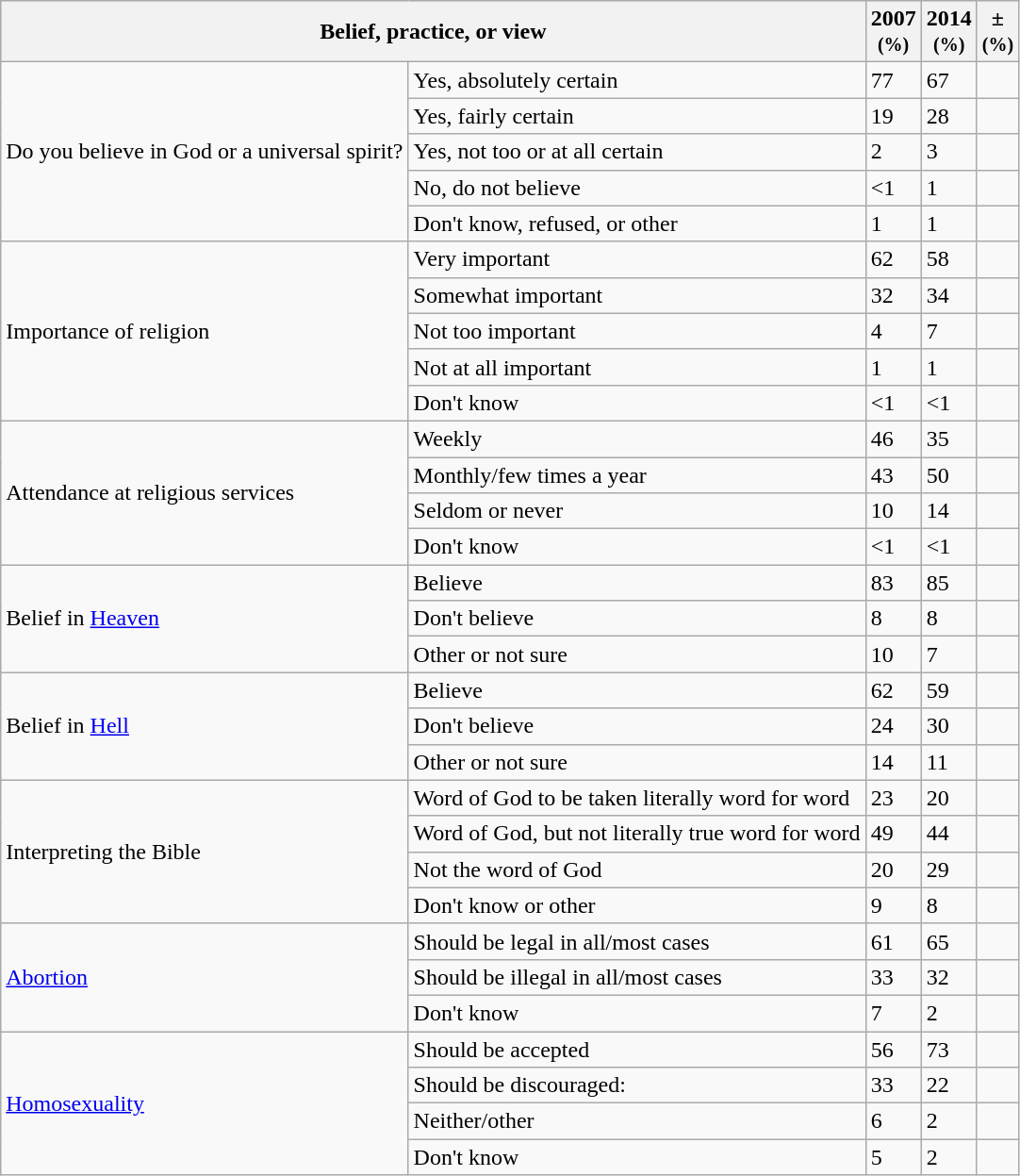<table class="wikitable">
<tr style="text-align:center; background:#d8edff;">
<th colspan="2">Belief, practice, or view</th>
<th>2007<br><small>(%)</small></th>
<th>2014<br><small>(%)</small></th>
<th>±<br><small>(%)</small></th>
</tr>
<tr>
<td rowspan="5">Do you believe in God or a universal spirit?</td>
<td>Yes, absolutely certain</td>
<td>77</td>
<td>67</td>
<td></td>
</tr>
<tr>
<td>Yes, fairly certain</td>
<td>19</td>
<td>28</td>
<td></td>
</tr>
<tr>
<td>Yes, not too or at all certain</td>
<td>2</td>
<td>3</td>
<td></td>
</tr>
<tr>
<td>No, do not believe</td>
<td><1</td>
<td>1</td>
<td></td>
</tr>
<tr>
<td>Don't know, refused, or other</td>
<td>1</td>
<td>1</td>
<td></td>
</tr>
<tr>
<td rowspan="5">Importance of religion</td>
<td>Very important</td>
<td>62</td>
<td>58</td>
<td></td>
</tr>
<tr>
<td>Somewhat important</td>
<td>32</td>
<td>34</td>
<td></td>
</tr>
<tr>
<td>Not too important</td>
<td>4</td>
<td>7</td>
<td></td>
</tr>
<tr>
<td>Not at all important</td>
<td>1</td>
<td>1</td>
<td></td>
</tr>
<tr>
<td>Don't know</td>
<td><1</td>
<td><1</td>
<td></td>
</tr>
<tr>
<td rowspan="4">Attendance at religious services</td>
<td>Weekly</td>
<td>46</td>
<td>35</td>
<td></td>
</tr>
<tr>
<td>Monthly/few times a year</td>
<td>43</td>
<td>50</td>
<td></td>
</tr>
<tr>
<td>Seldom or never</td>
<td>10</td>
<td>14</td>
<td></td>
</tr>
<tr>
<td>Don't know</td>
<td><1</td>
<td><1</td>
<td></td>
</tr>
<tr>
<td rowspan="3">Belief in <a href='#'>Heaven</a></td>
<td>Believe</td>
<td>83</td>
<td>85</td>
<td></td>
</tr>
<tr>
<td>Don't believe</td>
<td>8</td>
<td>8</td>
<td></td>
</tr>
<tr>
<td>Other or not sure</td>
<td>10</td>
<td>7</td>
<td></td>
</tr>
<tr>
<td rowspan="3">Belief in <a href='#'>Hell</a></td>
<td>Believe</td>
<td>62</td>
<td>59</td>
<td></td>
</tr>
<tr>
<td>Don't believe</td>
<td>24</td>
<td>30</td>
<td></td>
</tr>
<tr>
<td>Other or not sure</td>
<td>14</td>
<td>11</td>
<td></td>
</tr>
<tr>
<td rowspan="4">Interpreting the Bible</td>
<td>Word of God to be taken literally word for word</td>
<td>23</td>
<td>20</td>
<td></td>
</tr>
<tr>
<td>Word of God, but not literally true word for word</td>
<td>49</td>
<td>44</td>
<td></td>
</tr>
<tr>
<td>Not the word of God</td>
<td>20</td>
<td>29</td>
<td></td>
</tr>
<tr>
<td>Don't know or other</td>
<td>9</td>
<td>8</td>
<td></td>
</tr>
<tr>
<td rowspan="3"><a href='#'>Abortion</a></td>
<td>Should be legal in all/most cases</td>
<td>61</td>
<td>65</td>
<td></td>
</tr>
<tr>
<td>Should be illegal in all/most cases</td>
<td>33</td>
<td>32</td>
<td></td>
</tr>
<tr>
<td>Don't know</td>
<td>7</td>
<td>2</td>
<td></td>
</tr>
<tr>
<td rowspan="4"><a href='#'>Homosexuality</a></td>
<td>Should be accepted</td>
<td>56</td>
<td>73</td>
<td></td>
</tr>
<tr>
<td>Should be discouraged:</td>
<td>33</td>
<td>22</td>
<td></td>
</tr>
<tr>
<td>Neither/other</td>
<td>6</td>
<td>2</td>
<td></td>
</tr>
<tr>
<td>Don't know</td>
<td>5</td>
<td>2</td>
<td></td>
</tr>
</table>
